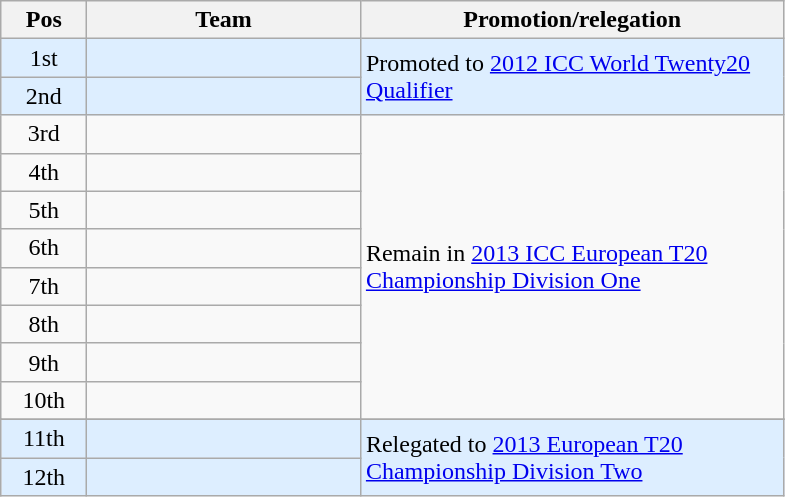<table class="wikitable">
<tr>
<th width=50>Pos</th>
<th width=175>Team</th>
<th width=275>Promotion/relegation</th>
</tr>
<tr style="background:#def;">
<td style="text-align:center;">1st</td>
<td></td>
<td rowspan=2>Promoted to <a href='#'>2012 ICC World Twenty20 Qualifier</a></td>
</tr>
<tr style="background:#def;">
<td style="text-align:center;">2nd</td>
<td></td>
</tr>
<tr>
<td style="text-align:center;">3rd</td>
<td></td>
<td rowspan=8>Remain in <a href='#'>2013 ICC European T20 Championship Division One</a></td>
</tr>
<tr>
<td style="text-align:center;">4th</td>
<td></td>
</tr>
<tr>
<td style="text-align:center;">5th</td>
<td></td>
</tr>
<tr>
<td style="text-align:center;">6th</td>
<td></td>
</tr>
<tr>
<td style="text-align:center;">7th</td>
<td></td>
</tr>
<tr>
<td style="text-align:center;">8th</td>
<td></td>
</tr>
<tr>
<td style="text-align:center;">9th</td>
<td></td>
</tr>
<tr>
<td style="text-align:center;">10th</td>
<td></td>
</tr>
<tr>
</tr>
<tr style="background:#def;">
<td style="text-align:center;">11th</td>
<td></td>
<td rowspan=2>Relegated to <a href='#'>2013 European T20 Championship Division Two</a></td>
</tr>
<tr style="background:#def;">
<td style="text-align:center;">12th</td>
<td></td>
</tr>
</table>
